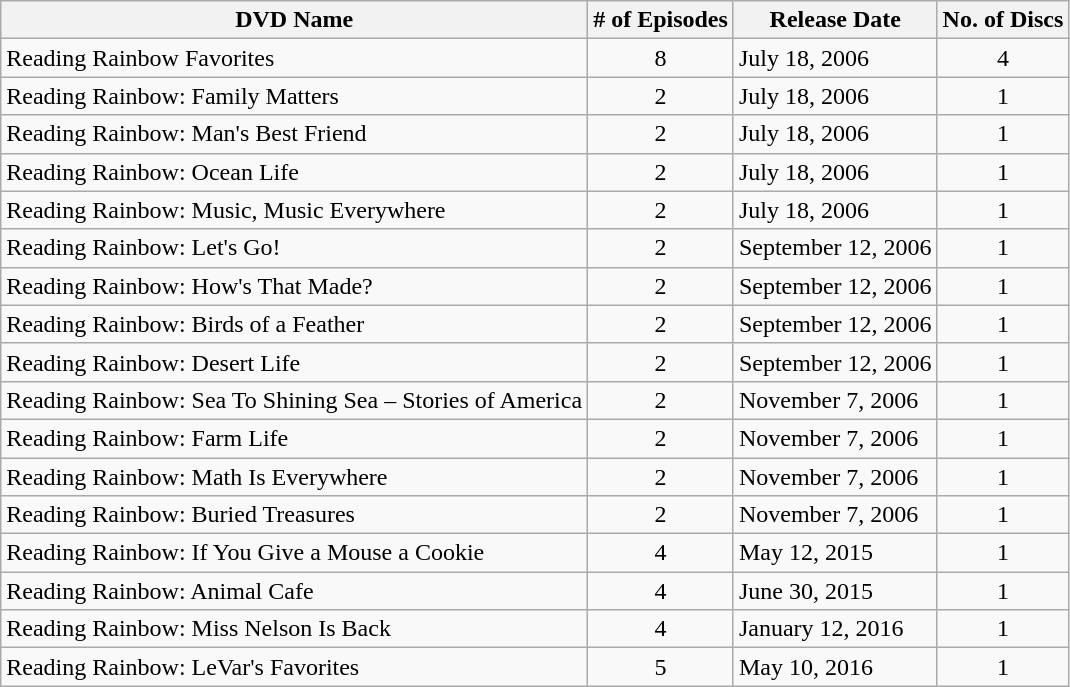<table class="wikitable">
<tr>
<th>DVD Name</th>
<th># of Episodes</th>
<th>Release Date</th>
<th>No. of Discs</th>
</tr>
<tr>
<td>Reading Rainbow Favorites</td>
<td align="center">8</td>
<td>July 18, 2006</td>
<td align="center">4</td>
</tr>
<tr>
<td>Reading Rainbow: Family Matters</td>
<td align="center">2</td>
<td>July 18, 2006</td>
<td align="center">1</td>
</tr>
<tr>
<td>Reading Rainbow: Man's Best Friend</td>
<td align="center">2</td>
<td>July 18, 2006</td>
<td align="center">1</td>
</tr>
<tr>
<td>Reading Rainbow: Ocean Life</td>
<td align="center">2</td>
<td>July 18, 2006</td>
<td align="center">1</td>
</tr>
<tr>
<td>Reading Rainbow: Music, Music Everywhere</td>
<td align="center">2</td>
<td>July 18, 2006</td>
<td align="center">1</td>
</tr>
<tr>
<td>Reading Rainbow: Let's Go!</td>
<td align="center">2</td>
<td>September 12, 2006</td>
<td align="center">1</td>
</tr>
<tr>
<td>Reading Rainbow: How's That Made?</td>
<td align="center">2</td>
<td>September 12, 2006</td>
<td align="center">1</td>
</tr>
<tr>
<td>Reading Rainbow: Birds of a Feather</td>
<td align="center">2</td>
<td>September 12, 2006</td>
<td align="center">1</td>
</tr>
<tr>
<td>Reading Rainbow: Desert Life</td>
<td align="center">2</td>
<td>September 12, 2006</td>
<td align="center">1</td>
</tr>
<tr>
<td>Reading Rainbow: Sea To Shining Sea – Stories of America</td>
<td align="center">2</td>
<td>November 7, 2006</td>
<td align="center">1</td>
</tr>
<tr>
<td>Reading Rainbow: Farm Life</td>
<td align="center">2</td>
<td>November 7, 2006</td>
<td align="center">1</td>
</tr>
<tr>
<td>Reading Rainbow: Math Is Everywhere</td>
<td align="center">2</td>
<td>November 7, 2006</td>
<td align="center">1</td>
</tr>
<tr>
<td>Reading Rainbow: Buried Treasures</td>
<td align="center">2</td>
<td>November 7, 2006</td>
<td align="center">1</td>
</tr>
<tr>
<td>Reading Rainbow: If You Give a Mouse a Cookie</td>
<td align="center">4</td>
<td>May 12, 2015</td>
<td align="center">1</td>
</tr>
<tr>
<td>Reading Rainbow: Animal Cafe</td>
<td align="center">4</td>
<td>June 30, 2015</td>
<td align="center">1</td>
</tr>
<tr>
<td>Reading Rainbow: Miss Nelson Is Back</td>
<td align="center">4</td>
<td>January 12, 2016</td>
<td align="center">1</td>
</tr>
<tr>
<td>Reading Rainbow: LeVar's Favorites</td>
<td align="center">5</td>
<td>May 10, 2016</td>
<td align="center">1</td>
</tr>
</table>
